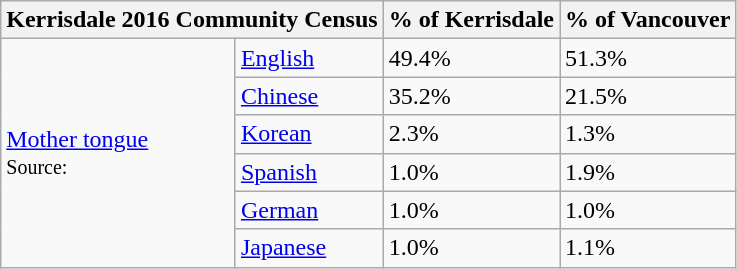<table class="wikitable">
<tr>
<th colspan="2">Kerrisdale 2016 Community Census</th>
<th>% of Kerrisdale</th>
<th>% of Vancouver</th>
</tr>
<tr>
<td rowspan="12"><a href='#'>Mother tongue</a><br><small>Source:</small></td>
<td><a href='#'>English</a></td>
<td>49.4%</td>
<td>51.3%</td>
</tr>
<tr>
<td><a href='#'>Chinese</a></td>
<td>35.2%</td>
<td>21.5%</td>
</tr>
<tr>
<td><a href='#'>Korean</a></td>
<td>2.3%</td>
<td>1.3%</td>
</tr>
<tr>
<td><a href='#'>Spanish</a></td>
<td>1.0%</td>
<td>1.9%</td>
</tr>
<tr>
<td><a href='#'>German</a></td>
<td>1.0%</td>
<td>1.0%</td>
</tr>
<tr>
<td><a href='#'>Japanese</a></td>
<td>1.0%</td>
<td>1.1%</td>
</tr>
</table>
